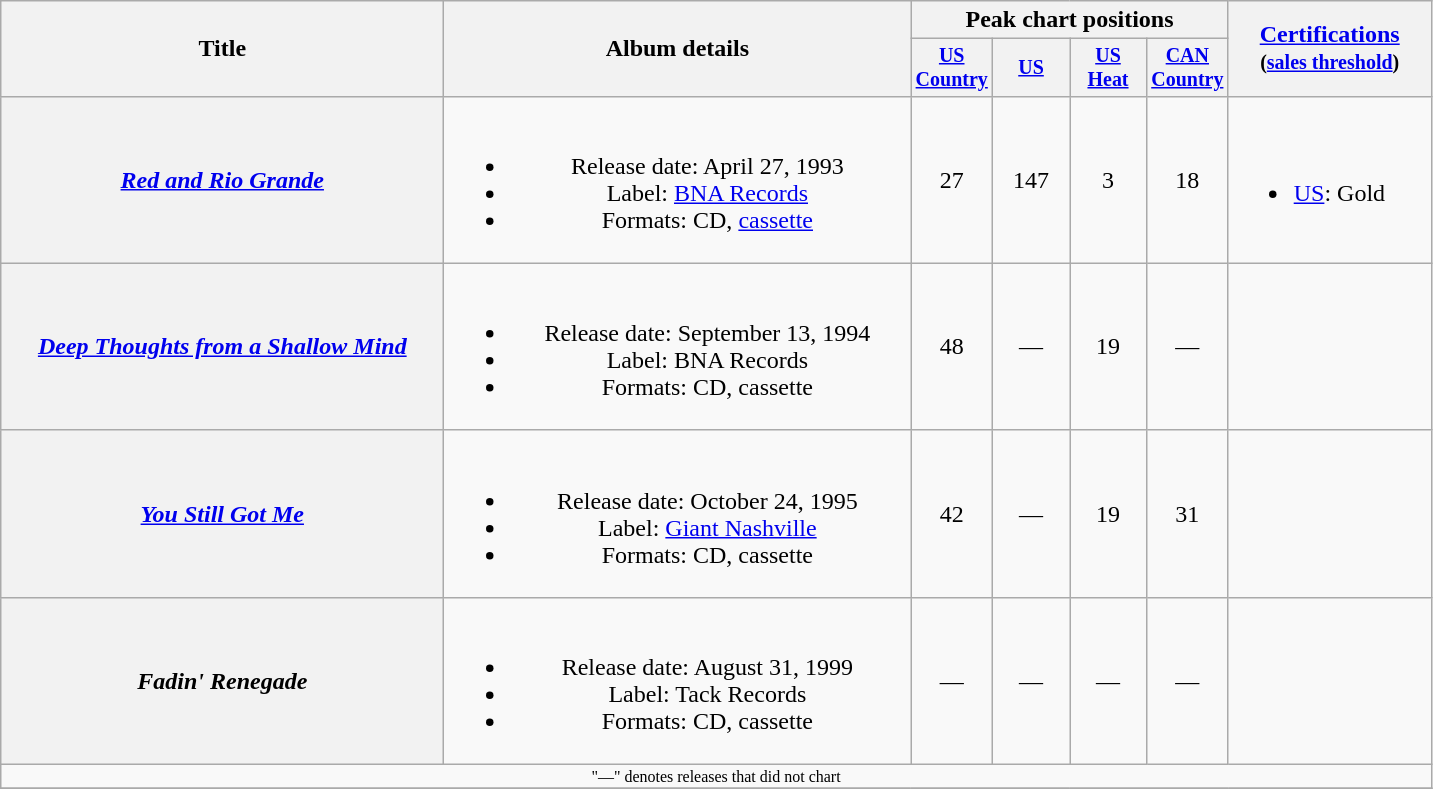<table class="wikitable plainrowheaders" style="text-align:center;">
<tr>
<th rowspan="2" style="width:18em;">Title</th>
<th rowspan="2" style="width:19em;">Album details</th>
<th colspan="4">Peak chart positions</th>
<th rowspan="2" style="width:8em;"><a href='#'>Certifications</a><br><small>(<a href='#'>sales threshold</a>)</small></th>
</tr>
<tr style="font-size:smaller;">
<th width="45"><a href='#'>US Country</a><br></th>
<th width="45"><a href='#'>US</a><br></th>
<th width="45"><a href='#'>US<br>Heat</a><br></th>
<th width="45"><a href='#'>CAN Country</a><br></th>
</tr>
<tr>
<th scope="row"><em><a href='#'>Red and Rio Grande</a></em></th>
<td><br><ul><li>Release date: April 27, 1993</li><li>Label: <a href='#'>BNA Records</a></li><li>Formats: CD, <a href='#'>cassette</a></li></ul></td>
<td>27</td>
<td>147</td>
<td>3</td>
<td>18</td>
<td align="left"><br><ul><li><a href='#'>US</a>: Gold</li></ul></td>
</tr>
<tr>
<th scope="row"><em><a href='#'>Deep Thoughts from a Shallow Mind</a></em></th>
<td><br><ul><li>Release date: September 13, 1994</li><li>Label: BNA Records</li><li>Formats: CD, cassette</li></ul></td>
<td>48</td>
<td>—</td>
<td>19</td>
<td>—</td>
<td></td>
</tr>
<tr>
<th scope="row"><em><a href='#'>You Still Got Me</a></em></th>
<td><br><ul><li>Release date: October 24, 1995</li><li>Label: <a href='#'>Giant Nashville</a></li><li>Formats: CD, cassette</li></ul></td>
<td>42</td>
<td>—</td>
<td>19</td>
<td>31</td>
<td></td>
</tr>
<tr>
<th scope="row"><em>Fadin' Renegade</em></th>
<td><br><ul><li>Release date: August 31, 1999</li><li>Label: Tack Records</li><li>Formats: CD, cassette</li></ul></td>
<td>—</td>
<td>—</td>
<td>—</td>
<td>—</td>
<td></td>
</tr>
<tr>
<td colspan="10" style="font-size:8pt">"—" denotes releases that did not chart</td>
</tr>
<tr>
</tr>
</table>
